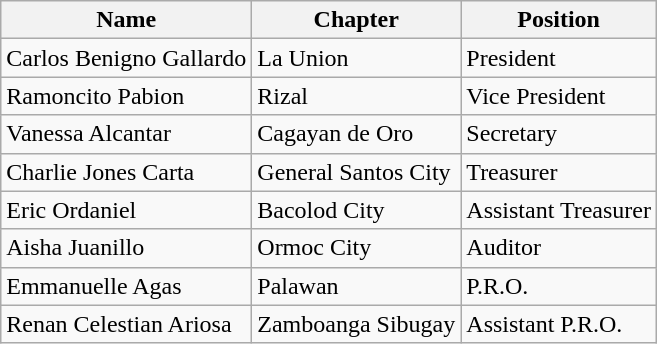<table class="wikitable">
<tr>
<th>Name</th>
<th>Chapter</th>
<th>Position</th>
</tr>
<tr>
<td>Carlos Benigno Gallardo</td>
<td>La Union</td>
<td>President</td>
</tr>
<tr>
<td>Ramoncito Pabion</td>
<td>Rizal</td>
<td>Vice President</td>
</tr>
<tr>
<td>Vanessa Alcantar</td>
<td>Cagayan de Oro</td>
<td>Secretary</td>
</tr>
<tr>
<td>Charlie Jones Carta</td>
<td>General Santos City</td>
<td>Treasurer</td>
</tr>
<tr>
<td>Eric Ordaniel</td>
<td>Bacolod City</td>
<td>Assistant Treasurer</td>
</tr>
<tr>
<td>Aisha Juanillo</td>
<td>Ormoc City</td>
<td>Auditor</td>
</tr>
<tr>
<td>Emmanuelle Agas</td>
<td>Palawan</td>
<td>P.R.O.</td>
</tr>
<tr>
<td>Renan Celestian Ariosa</td>
<td>Zamboanga Sibugay</td>
<td>Assistant P.R.O.</td>
</tr>
</table>
